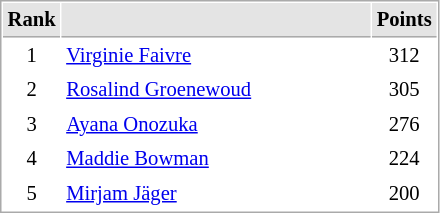<table cellspacing="1" cellpadding="3" style="border:1px solid #AAAAAA;font-size:86%">
<tr bgcolor="#E4E4E4">
<th style="border-bottom:1px solid #AAAAAA" width=10>Rank</th>
<th style="border-bottom:1px solid #AAAAAA" width=200></th>
<th style="border-bottom:1px solid #AAAAAA" width=20>Points</th>
</tr>
<tr>
<td style="text-align:center;">1</td>
<td> <a href='#'>Virginie Faivre</a></td>
<td align=center>312</td>
</tr>
<tr>
<td style="text-align:center;">2</td>
<td> <a href='#'>Rosalind Groenewoud</a></td>
<td align=center>305</td>
</tr>
<tr>
<td style="text-align:center;">3</td>
<td> <a href='#'>Ayana Onozuka</a></td>
<td align=center>276</td>
</tr>
<tr>
<td style="text-align:center;">4</td>
<td> <a href='#'>Maddie Bowman</a></td>
<td align=center>224</td>
</tr>
<tr>
<td style="text-align:center;">5</td>
<td> <a href='#'>Mirjam Jäger</a></td>
<td align=center>200</td>
</tr>
</table>
